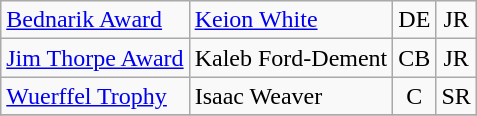<table class="wikitable">
<tr>
<td><a href='#'>Bednarik Award</a></td>
<td><a href='#'>Keion White</a></td>
<td align=center>DE</td>
<td align=center>JR</td>
</tr>
<tr>
<td><a href='#'>Jim Thorpe Award</a></td>
<td>Kaleb Ford-Dement</td>
<td align=center>CB</td>
<td align=center>JR</td>
</tr>
<tr>
<td><a href='#'>Wuerffel Trophy</a></td>
<td>Isaac Weaver</td>
<td align=center>C</td>
<td align=center>SR</td>
</tr>
<tr>
</tr>
</table>
